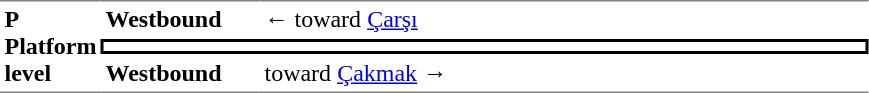<table table border=0 cellspacing=0 cellpadding=3>
<tr>
<td style="border-top:solid 1px gray;border-bottom:solid 1px gray;" width=50 rowspan=3 valign=top><strong>P<br>Platform level</strong></td>
<td style="border-top:solid 1px gray;" width=100><strong>Westbound</strong></td>
<td style="border-top:solid 1px gray;" width=400>← toward <a href='#'>Çarşı</a></td>
</tr>
<tr>
<td style="border-top:solid 2px black;border-right:solid 2px black;border-left:solid 2px black;border-bottom:solid 2px black;text-align:center;" colspan=2></td>
</tr>
<tr>
<td style="border-bottom:solid 1px gray;"><strong>Westbound</strong></td>
<td style="border-bottom:solid 1px gray;"> toward <a href='#'>Çakmak</a> →</td>
</tr>
</table>
